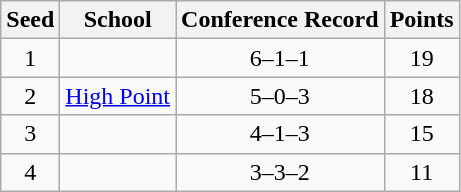<table class="wikitable" style="text-align:center">
<tr>
<th>Seed</th>
<th>School</th>
<th>Conference Record</th>
<th>Points</th>
</tr>
<tr>
<td>1</td>
<td></td>
<td>6–1–1</td>
<td>19</td>
</tr>
<tr>
<td>2</td>
<td><a href='#'>High Point</a></td>
<td>5–0–3</td>
<td>18</td>
</tr>
<tr>
<td>3</td>
<td></td>
<td>4–1–3</td>
<td>15</td>
</tr>
<tr>
<td>4</td>
<td></td>
<td>3–3–2</td>
<td>11</td>
</tr>
</table>
